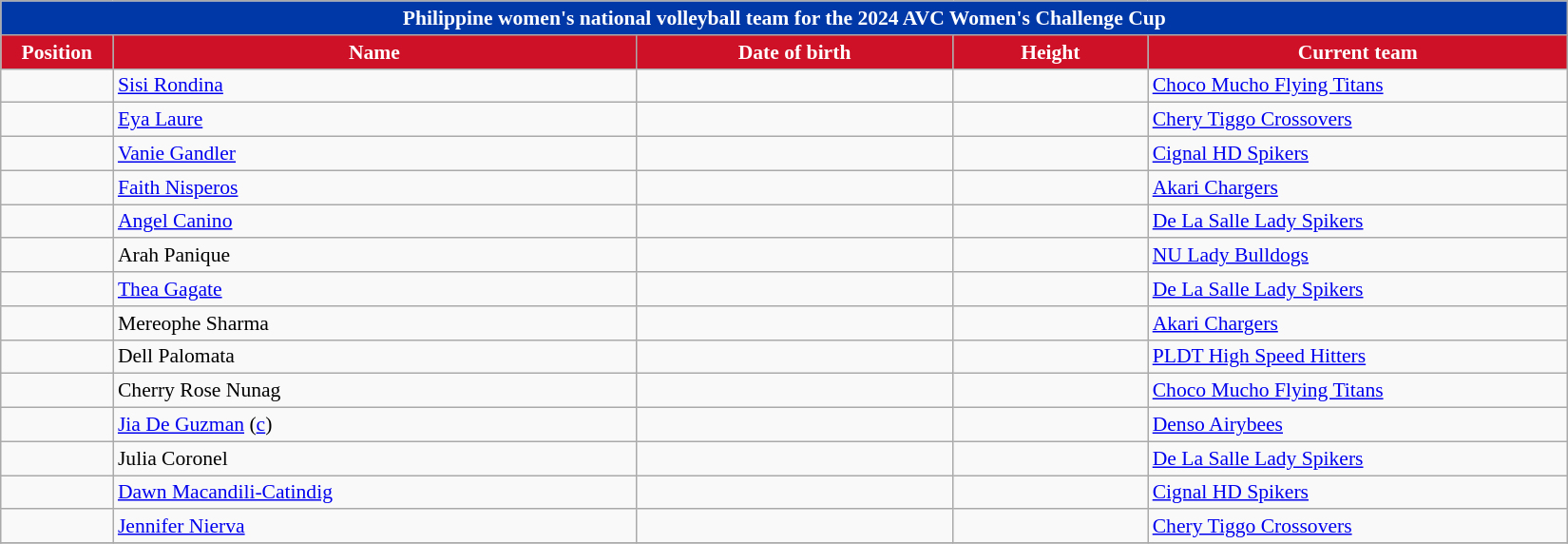<table class="wikitable sortable" style="font-size:90%; text-align:center;">
<tr>
<th colspan="5" style= "background:#0038A8; color:#FFFFFF"><strong>Philippine women's national volleyball team for the 2024 AVC Women's Challenge Cup</strong></th>
</tr>
<tr>
<th style="width:5em; background:#CE1126; color:#FFFFFF;">Position</th>
<th style="width:25em; background:#CE1126; color:#FFFFFF;">Name</th>
<th style="width:15em; background:#CE1126; color:#FFFFFF;">Date of birth</th>
<th style="width:9em; background:#CE1126; color:#FFFFFF;">Height</th>
<th style="width:20em; background:#CE1126; color:#FFFFFF;">Current team</th>
</tr>
<tr align=center>
<td></td>
<td align=left><a href='#'>Sisi Rondina</a></td>
<td align=right></td>
<td></td>
<td align=left> <a href='#'>Choco Mucho Flying Titans</a></td>
</tr>
<tr align=center>
<td></td>
<td align=left><a href='#'>Eya Laure</a></td>
<td align=right></td>
<td></td>
<td align=left> <a href='#'>Chery Tiggo Crossovers</a></td>
</tr>
<tr align=center>
<td></td>
<td align=left><a href='#'>Vanie Gandler</a></td>
<td align=right></td>
<td></td>
<td align=left> <a href='#'>Cignal HD Spikers</a></td>
</tr>
<tr align=center>
<td></td>
<td align=left><a href='#'>Faith Nisperos</a></td>
<td align=right></td>
<td></td>
<td align=left> <a href='#'>Akari Chargers</a></td>
</tr>
<tr align=center>
<td></td>
<td align=left><a href='#'>Angel Canino</a></td>
<td align=right></td>
<td></td>
<td align=left> <a href='#'>De La Salle Lady Spikers</a></td>
</tr>
<tr align=center>
<td></td>
<td align=left>Arah Panique</td>
<td align=right></td>
<td></td>
<td align=left> <a href='#'>NU Lady Bulldogs</a></td>
</tr>
<tr align=center>
<td></td>
<td align=left><a href='#'>Thea Gagate</a></td>
<td align=right></td>
<td></td>
<td align=left> <a href='#'>De La Salle Lady Spikers</a></td>
</tr>
<tr align=center>
<td></td>
<td align=left>Mereophe Sharma</td>
<td align=right></td>
<td></td>
<td align=left> <a href='#'>Akari Chargers</a></td>
</tr>
<tr align=center>
<td></td>
<td align=left>Dell Palomata</td>
<td align=right></td>
<td></td>
<td align=left> <a href='#'>PLDT High Speed Hitters</a></td>
</tr>
<tr align=center>
<td></td>
<td align=left>Cherry Rose Nunag</td>
<td align=right></td>
<td></td>
<td align=left> <a href='#'>Choco Mucho Flying Titans</a></td>
</tr>
<tr align=center>
<td></td>
<td align=left><a href='#'>Jia De Guzman</a> (<a href='#'>c</a>)</td>
<td align=right></td>
<td></td>
<td align=left> <a href='#'>Denso Airybees</a></td>
</tr>
<tr align=center>
<td></td>
<td align=left>Julia Coronel</td>
<td align=right></td>
<td></td>
<td align=left> <a href='#'>De La Salle Lady Spikers</a></td>
</tr>
<tr align=center>
<td></td>
<td align=left><a href='#'>Dawn Macandili-Catindig</a></td>
<td align=right></td>
<td></td>
<td align=left> <a href='#'>Cignal HD Spikers</a></td>
</tr>
<tr align=center>
<td></td>
<td align=left><a href='#'>Jennifer Nierva</a></td>
<td align=right></td>
<td></td>
<td align=left> <a href='#'>Chery Tiggo Crossovers</a></td>
</tr>
<tr align=center>
</tr>
</table>
